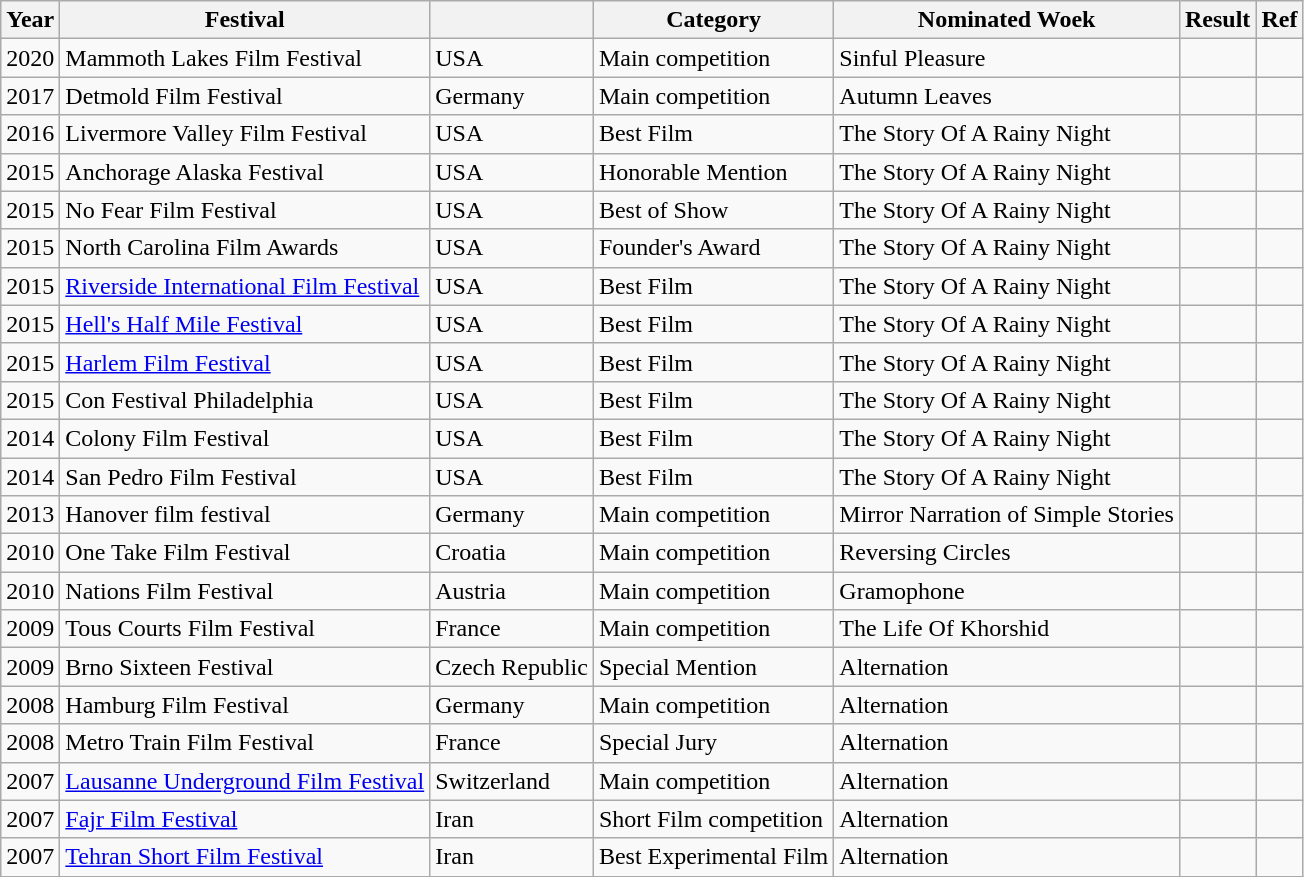<table class="wikitable sortable">
<tr>
<th>Year</th>
<th>Festival</th>
<th></th>
<th>Category</th>
<th>Nominated Woek</th>
<th>Result</th>
<th>Ref</th>
</tr>
<tr>
<td>2020</td>
<td>Mammoth Lakes Film Festival</td>
<td>USA</td>
<td>Main competition</td>
<td>Sinful Pleasure</td>
<td></td>
<td></td>
</tr>
<tr>
<td>2017</td>
<td>Detmold Film Festival</td>
<td>Germany</td>
<td>Main competition</td>
<td>Autumn Leaves</td>
<td></td>
<td></td>
</tr>
<tr>
<td>2016</td>
<td>Livermore Valley Film Festival</td>
<td>USA</td>
<td>Best Film</td>
<td>The Story Of A Rainy Night</td>
<td></td>
<td></td>
</tr>
<tr>
<td>2015</td>
<td>Anchorage Alaska Festival</td>
<td>USA</td>
<td>Honorable Mention</td>
<td>The Story Of A Rainy Night</td>
<td></td>
<td></td>
</tr>
<tr>
<td>2015</td>
<td>No Fear Film Festival</td>
<td>USA</td>
<td>Best of Show</td>
<td>The Story Of A Rainy Night</td>
<td></td>
<td></td>
</tr>
<tr>
<td>2015</td>
<td>North Carolina Film Awards</td>
<td>USA</td>
<td>Founder's Award</td>
<td>The Story Of A Rainy Night</td>
<td></td>
<td></td>
</tr>
<tr>
<td>2015</td>
<td><a href='#'>Riverside International Film Festival</a></td>
<td>USA</td>
<td>Best Film</td>
<td>The Story Of A Rainy Night</td>
<td></td>
<td></td>
</tr>
<tr>
<td>2015</td>
<td><a href='#'>Hell's Half Mile Festival</a></td>
<td>USA</td>
<td>Best Film</td>
<td>The Story Of A Rainy Night</td>
<td></td>
<td></td>
</tr>
<tr>
<td>2015</td>
<td><a href='#'>Harlem Film Festival</a></td>
<td>USA</td>
<td>Best Film</td>
<td>The Story Of A Rainy Night</td>
<td></td>
<td></td>
</tr>
<tr>
<td>2015</td>
<td>Con Festival Philadelphia</td>
<td>USA</td>
<td>Best Film</td>
<td>The Story Of A Rainy Night</td>
<td></td>
<td></td>
</tr>
<tr>
<td>2014</td>
<td>Colony Film Festival</td>
<td>USA</td>
<td>Best Film</td>
<td>The Story Of A Rainy Night</td>
<td></td>
<td></td>
</tr>
<tr>
<td>2014</td>
<td>San Pedro Film Festival</td>
<td>USA</td>
<td>Best Film</td>
<td>The Story Of A Rainy Night</td>
<td></td>
<td></td>
</tr>
<tr>
<td>2013</td>
<td>Hanover  film festival</td>
<td>Germany</td>
<td>Main competition</td>
<td>Mirror Narration of Simple Stories</td>
<td></td>
<td></td>
</tr>
<tr>
<td>2010</td>
<td>One Take Film Festival</td>
<td>Croatia</td>
<td>Main competition</td>
<td>Reversing Circles</td>
<td></td>
<td></td>
</tr>
<tr>
<td>2010</td>
<td>Nations Film Festival</td>
<td>Austria</td>
<td>Main competition</td>
<td>Gramophone</td>
<td></td>
<td></td>
</tr>
<tr>
<td>2009</td>
<td>Tous Courts Film Festival</td>
<td>France</td>
<td>Main competition</td>
<td>The Life Of Khorshid</td>
<td></td>
<td></td>
</tr>
<tr>
<td>2009</td>
<td>Brno Sixteen Festival</td>
<td>Czech Republic</td>
<td>Special Mention</td>
<td>Alternation</td>
<td></td>
<td></td>
</tr>
<tr>
<td>2008</td>
<td>Hamburg Film Festival</td>
<td>Germany</td>
<td>Main competition</td>
<td>Alternation</td>
<td></td>
<td></td>
</tr>
<tr>
<td>2008</td>
<td>Metro Train Film Festival</td>
<td>France</td>
<td>Special Jury</td>
<td>Alternation</td>
<td></td>
<td></td>
</tr>
<tr>
<td>2007</td>
<td><a href='#'>Lausanne Underground Film Festival</a></td>
<td>Switzerland</td>
<td>Main competition</td>
<td>Alternation</td>
<td></td>
<td></td>
</tr>
<tr>
<td>2007</td>
<td><a href='#'>Fajr Film Festival</a></td>
<td>Iran</td>
<td>Short Film competition</td>
<td>Alternation</td>
<td></td>
<td></td>
</tr>
<tr>
<td>2007</td>
<td><a href='#'>Tehran Short Film Festival</a></td>
<td>Iran</td>
<td>Best Experimental Film</td>
<td>Alternation</td>
<td></td>
<td></td>
</tr>
</table>
